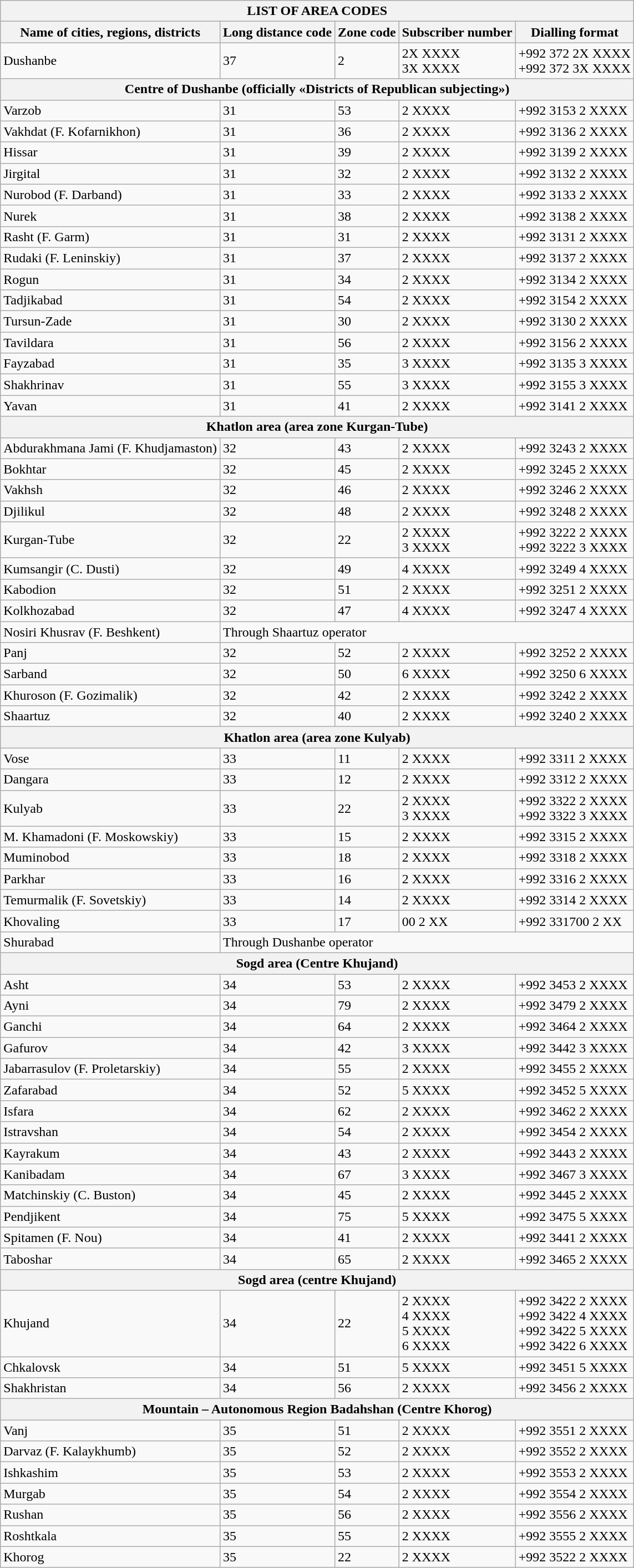<table class="wikitable" border=1>
<tr>
<th colspan="5">LIST OF AREA CODES</th>
</tr>
<tr>
<th>Name of cities, regions, districts</th>
<th>Long distance code</th>
<th>Zone code</th>
<th>Subscriber number</th>
<th>Dialling format</th>
</tr>
<tr>
<td>Dushanbe</td>
<td>37</td>
<td>2</td>
<td>2X XXXX<br>3X XXXX</td>
<td>+992 372 2X XXXX<br>+992 372 3X XXXX</td>
</tr>
<tr>
<th colspan="5">Centre of Dushanbe (officially «Districts of Republican subjecting»)</th>
</tr>
<tr>
<td>Varzob</td>
<td>31</td>
<td>53</td>
<td>2 XXXX</td>
<td>+992 3153 2 XXXX</td>
</tr>
<tr>
<td>Vakhdat (F. Kofarnikhon)</td>
<td>31</td>
<td>36</td>
<td>2 XXXX</td>
<td>+992 3136 2 XXXX</td>
</tr>
<tr>
<td>Hissar</td>
<td>31</td>
<td>39</td>
<td>2 XXXX</td>
<td>+992 3139 2 XXXX</td>
</tr>
<tr>
<td>Jirgital</td>
<td>31</td>
<td>32</td>
<td>2 XXXX</td>
<td>+992 3132 2 XXXX</td>
</tr>
<tr>
<td>Nurobod (F. Darband)</td>
<td>31</td>
<td>33</td>
<td>2 XXXX</td>
<td>+992 3133 2 XXXX</td>
</tr>
<tr>
<td>Nurek</td>
<td>31</td>
<td>38</td>
<td>2 XXXX</td>
<td>+992 3138 2 XXXX</td>
</tr>
<tr>
<td>Rasht (F. Garm)</td>
<td>31</td>
<td>31</td>
<td>2 XXXX</td>
<td>+992 3131 2 XXXX</td>
</tr>
<tr>
<td>Rudaki (F. Leninskiy)</td>
<td>31</td>
<td>37</td>
<td>2 XXXX</td>
<td>+992 3137 2 XXXX</td>
</tr>
<tr>
<td>Rogun</td>
<td>31</td>
<td>34</td>
<td>2 XXXX</td>
<td>+992 3134 2 XXXX</td>
</tr>
<tr>
<td>Tadjikabad</td>
<td>31</td>
<td>54</td>
<td>2 XXXX</td>
<td>+992 3154 2 XXXX</td>
</tr>
<tr>
<td>Tursun-Zade</td>
<td>31</td>
<td>30</td>
<td>2 XXXX</td>
<td>+992 3130 2 XXXX</td>
</tr>
<tr>
<td>Tavildara</td>
<td>31</td>
<td>56</td>
<td>2 XXXX</td>
<td>+992 3156 2 XXXX</td>
</tr>
<tr>
<td>Fayzabad</td>
<td>31</td>
<td>35</td>
<td>3 XXXX</td>
<td>+992 3135 3 XXXX</td>
</tr>
<tr>
<td>Shakhrinav</td>
<td>31</td>
<td>55</td>
<td>3 XXXX</td>
<td>+992 3155 3 XXXX</td>
</tr>
<tr>
<td>Yavan</td>
<td>31</td>
<td>41</td>
<td>2 XXXX</td>
<td>+992 3141 2 XXXX</td>
</tr>
<tr>
<th colspan="5">Khatlon area (area zone Kurgan-Tube)</th>
</tr>
<tr>
<td>Abdurakhmana Jami (F. Khudjamaston)</td>
<td>32</td>
<td>43</td>
<td>2 XXXX</td>
<td>+992 3243 2 XXXX</td>
</tr>
<tr>
<td>Bokhtar</td>
<td>32</td>
<td>45</td>
<td>2 XXXX</td>
<td>+992 3245 2 XXXX</td>
</tr>
<tr>
<td>Vakhsh</td>
<td>32</td>
<td>46</td>
<td>2 XXXX</td>
<td>+992 3246 2 XXXX</td>
</tr>
<tr>
<td>Djilikul</td>
<td>32</td>
<td>48</td>
<td>2 XXXX</td>
<td>+992 3248 2 XXXX</td>
</tr>
<tr>
<td>Kurgan-Tube</td>
<td>32</td>
<td>22</td>
<td>2 XXXX<br>3 XXXX</td>
<td>+992 3222 2 XXXX<br>+992 3222 3 XXXX</td>
</tr>
<tr>
<td>Kumsangir (C. Dusti)</td>
<td>32</td>
<td>49</td>
<td>4 XXXX</td>
<td>+992 3249 4 XXXX</td>
</tr>
<tr>
<td>Kabodion</td>
<td>32</td>
<td>51</td>
<td>2 XXXX</td>
<td>+992 3251 2 XXXX</td>
</tr>
<tr>
<td>Kolkhozabad</td>
<td>32</td>
<td>47</td>
<td>4 XXXX</td>
<td>+992 3247 4 XXXX</td>
</tr>
<tr>
<td>Nosiri Khusrav (F. Beshkent)</td>
<td colspan="4">Through Shaartuz operator</td>
</tr>
<tr>
<td>Panj</td>
<td>32</td>
<td>52</td>
<td>2 XXXX</td>
<td>+992 3252 2 XXXX</td>
</tr>
<tr>
<td>Sarband</td>
<td>32</td>
<td>50</td>
<td>6 XXXX</td>
<td>+992 3250 6 XXXX</td>
</tr>
<tr>
<td>Khuroson (F. Gozimalik)</td>
<td>32</td>
<td>42</td>
<td>2 XXXX</td>
<td>+992 3242 2 XXXX</td>
</tr>
<tr>
<td>Shaartuz</td>
<td>32</td>
<td>40</td>
<td>2 XXXX</td>
<td>+992 3240 2 XXXX</td>
</tr>
<tr>
<th colspan="5">Khatlon area (area zone Kulyab)</th>
</tr>
<tr>
<td>Vose</td>
<td>33</td>
<td>11</td>
<td>2 XXXX</td>
<td>+992 3311 2 XXXX</td>
</tr>
<tr>
<td>Dangara</td>
<td>33</td>
<td>12</td>
<td>2 XXXX</td>
<td>+992 3312 2 XXXX</td>
</tr>
<tr>
<td>Kulyab</td>
<td>33</td>
<td>22</td>
<td>2 XXXX<br>3 XXXX</td>
<td>+992 3322 2 XXXX<br>+992 3322 3 XXXX</td>
</tr>
<tr>
<td>M. Khamadoni (F. Moskowskiy)</td>
<td>33</td>
<td>15</td>
<td>2 XXXX</td>
<td>+992 3315 2 XXXX</td>
</tr>
<tr>
<td>Muminobod</td>
<td>33</td>
<td>18</td>
<td>2 XXXX</td>
<td>+992 3318 2 XXXX</td>
</tr>
<tr>
<td>Parkhar</td>
<td>33</td>
<td>16</td>
<td>2 XXXX</td>
<td>+992 3316 2 XXXX</td>
</tr>
<tr>
<td>Temurmalik (F. Sovetskiy)</td>
<td>33</td>
<td>14</td>
<td>2 XXXX</td>
<td>+992 3314 2 XXXX</td>
</tr>
<tr>
<td>Khovaling</td>
<td>33</td>
<td>17</td>
<td>00 2 XX</td>
<td>+992 331700 2 XX</td>
</tr>
<tr>
<td>Shurabad</td>
<td colspan="4">Through Dushanbe operator</td>
</tr>
<tr>
<th colspan="5">Sogd area (Centre Khujand)</th>
</tr>
<tr>
<td>Asht</td>
<td>34</td>
<td>53</td>
<td>2 XXXX</td>
<td>+992 3453 2 XXXX</td>
</tr>
<tr>
<td>Ayni</td>
<td>34</td>
<td>79</td>
<td>2 XXXX</td>
<td>+992 3479 2 XXXX</td>
</tr>
<tr>
<td>Ganchi</td>
<td>34</td>
<td>64</td>
<td>2 XXXX</td>
<td>+992 3464 2 XXXX</td>
</tr>
<tr>
<td>Gafurov</td>
<td>34</td>
<td>42</td>
<td>3 XXXX</td>
<td>+992 3442 3 XXXX</td>
</tr>
<tr>
<td>Jabarrasulov (F. Proletarskiy)</td>
<td>34</td>
<td>55</td>
<td>2 XXXX</td>
<td>+992 3455 2 XXXX</td>
</tr>
<tr>
<td>Zafarabad</td>
<td>34</td>
<td>52</td>
<td>5 XXXX</td>
<td>+992 3452 5 XXXX</td>
</tr>
<tr>
<td>Isfara</td>
<td>34</td>
<td>62</td>
<td>2 XXXX</td>
<td>+992 3462 2 XXXX</td>
</tr>
<tr>
<td>Istravshan</td>
<td>34</td>
<td>54</td>
<td>2 XXXX</td>
<td>+992 3454 2 XXXX</td>
</tr>
<tr>
<td>Kayrakum</td>
<td>34</td>
<td>43</td>
<td>2 XXXX</td>
<td>+992 3443 2 XXXX</td>
</tr>
<tr>
<td>Kanibadam</td>
<td>34</td>
<td>67</td>
<td>3 XXXX</td>
<td>+992 3467 3 XXXX</td>
</tr>
<tr>
<td>Matchinskiy (C. Buston)</td>
<td>34</td>
<td>45</td>
<td>2 XXXX</td>
<td>+992 3445 2 XXXX</td>
</tr>
<tr>
<td>Pendjikent</td>
<td>34</td>
<td>75</td>
<td>5 XXXX</td>
<td>+992 3475 5 XXXX</td>
</tr>
<tr>
<td>Spitamen (F. Nou)</td>
<td>34</td>
<td>41</td>
<td>2 XXXX</td>
<td>+992 3441 2 XXXX</td>
</tr>
<tr>
<td>Taboshar</td>
<td>34</td>
<td>65</td>
<td>2 XXXX</td>
<td>+992 3465 2 XXXX</td>
</tr>
<tr>
<th colspan="5">Sogd area (centre Khujand)</th>
</tr>
<tr>
<td>Khujand</td>
<td>34</td>
<td>22</td>
<td>2 XXXX<br>4 XXXX<br>5 XXXX<br>6 XXXX</td>
<td>+992 3422 2 XXXX<br>+992 3422 4 XXXX<br>+992 3422 5 XXXX<br>+992 3422 6 XXXX</td>
</tr>
<tr>
<td>Chkalovsk</td>
<td>34</td>
<td>51</td>
<td>5 XXXX</td>
<td>+992 3451 5 XXXX</td>
</tr>
<tr>
<td>Shakhristan</td>
<td>34</td>
<td>56</td>
<td>2 XXXX</td>
<td>+992 3456 2 XXXX</td>
</tr>
<tr>
<th colspan="5">Mountain – Autonomous Region Badahshan (Centre Khorog)</th>
</tr>
<tr>
<td>Vanj</td>
<td>35</td>
<td>51</td>
<td>2 XXXX</td>
<td>+992 3551 2 XXXX</td>
</tr>
<tr>
<td>Darvaz (F. Kalaykhumb)</td>
<td>35</td>
<td>52</td>
<td>2 XXXX</td>
<td>+992 3552 2 XXXX</td>
</tr>
<tr>
<td>Ishkashim</td>
<td>35</td>
<td>53</td>
<td>2 XXXX</td>
<td>+992 3553 2 XXXX</td>
</tr>
<tr>
<td>Murgab</td>
<td>35</td>
<td>54</td>
<td>2 XXXX</td>
<td>+992 3554 2 XXXX</td>
</tr>
<tr>
<td>Rushan</td>
<td>35</td>
<td>56</td>
<td>2 XXXX</td>
<td>+992 3556 2 XXXX</td>
</tr>
<tr>
<td>Roshtkala</td>
<td>35</td>
<td>55</td>
<td>2 XXXX</td>
<td>+992 3555 2 XXXX</td>
</tr>
<tr>
<td>Khorog</td>
<td>35</td>
<td>22</td>
<td>2 XXXX</td>
<td>+992 3522 2 XXXX</td>
</tr>
</table>
